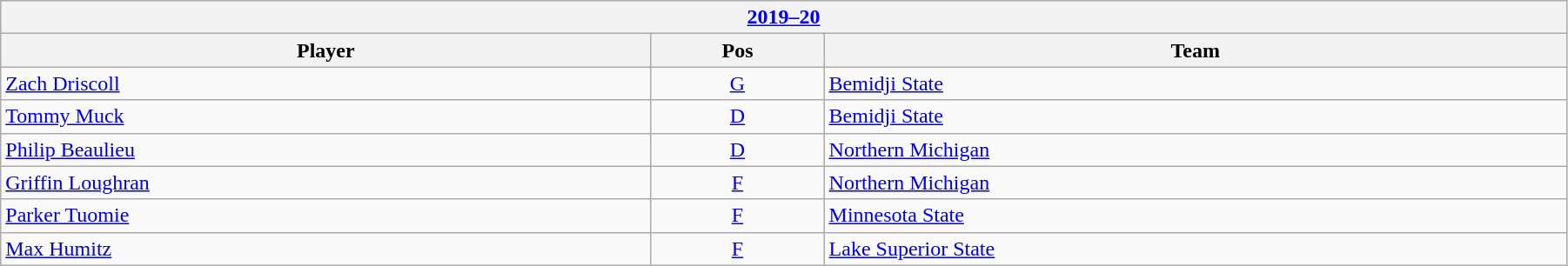<table class="wikitable" width=95%>
<tr>
<th colspan=3><a href='#'>2019–20</a></th>
</tr>
<tr>
<th>Player</th>
<th>Pos</th>
<th>Team</th>
</tr>
<tr>
<td><a href='#'>Zach Driscoll</a></td>
<td align=center><a href='#'>G</a></td>
<td><a href='#'>Bemidji State</a></td>
</tr>
<tr>
<td><a href='#'>Tommy Muck</a></td>
<td align=center><a href='#'>D</a></td>
<td><a href='#'>Bemidji State</a></td>
</tr>
<tr>
<td><a href='#'>Philip Beaulieu</a></td>
<td align=center><a href='#'>D</a></td>
<td><a href='#'>Northern Michigan</a></td>
</tr>
<tr>
<td><a href='#'>Griffin Loughran</a></td>
<td align=center><a href='#'>F</a></td>
<td><a href='#'>Northern Michigan</a></td>
</tr>
<tr>
<td><a href='#'>Parker Tuomie</a></td>
<td align=center><a href='#'>F</a></td>
<td><a href='#'>Minnesota State</a></td>
</tr>
<tr>
<td><a href='#'>Max Humitz</a></td>
<td align=center><a href='#'>F</a></td>
<td><a href='#'>Lake Superior State</a></td>
</tr>
</table>
